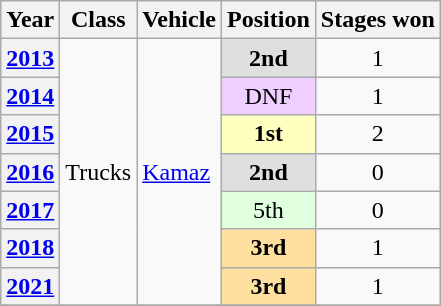<table class="wikitable">
<tr>
<th>Year</th>
<th>Class</th>
<th>Vehicle</th>
<th>Position</th>
<th>Stages won</th>
</tr>
<tr>
<th><a href='#'>2013</a></th>
<td rowspan=7>Trucks</td>
<td rowspan=7> <a href='#'>Kamaz</a></td>
<td align="center" style="background:#DFDFDF;"><strong>2nd</strong></td>
<td align="center">1</td>
</tr>
<tr>
<th><a href='#'>2014</a></th>
<td align="center" style="background:#EFCFFF;">DNF</td>
<td align="center">1</td>
</tr>
<tr>
<th><a href='#'>2015</a></th>
<td align="center" style="background:#FFFFBF;"><strong>1st</strong></td>
<td align="center">2</td>
</tr>
<tr>
<th><a href='#'>2016</a></th>
<td align="center" style="background:#DFDFDF;"><strong>2nd</strong></td>
<td align="center">0</td>
</tr>
<tr>
<th><a href='#'>2017</a></th>
<td align="center" style="background:#DFFFDF;">5th</td>
<td align="center">0</td>
</tr>
<tr>
<th><a href='#'>2018</a></th>
<td align="center" style="background:#FFDF9F;"><strong>3rd</strong></td>
<td align="center">1</td>
</tr>
<tr>
<th><a href='#'>2021</a></th>
<td align="center" style="background:#FFDF9F;"><strong>3rd</strong></td>
<td align="center">1</td>
</tr>
<tr>
</tr>
</table>
